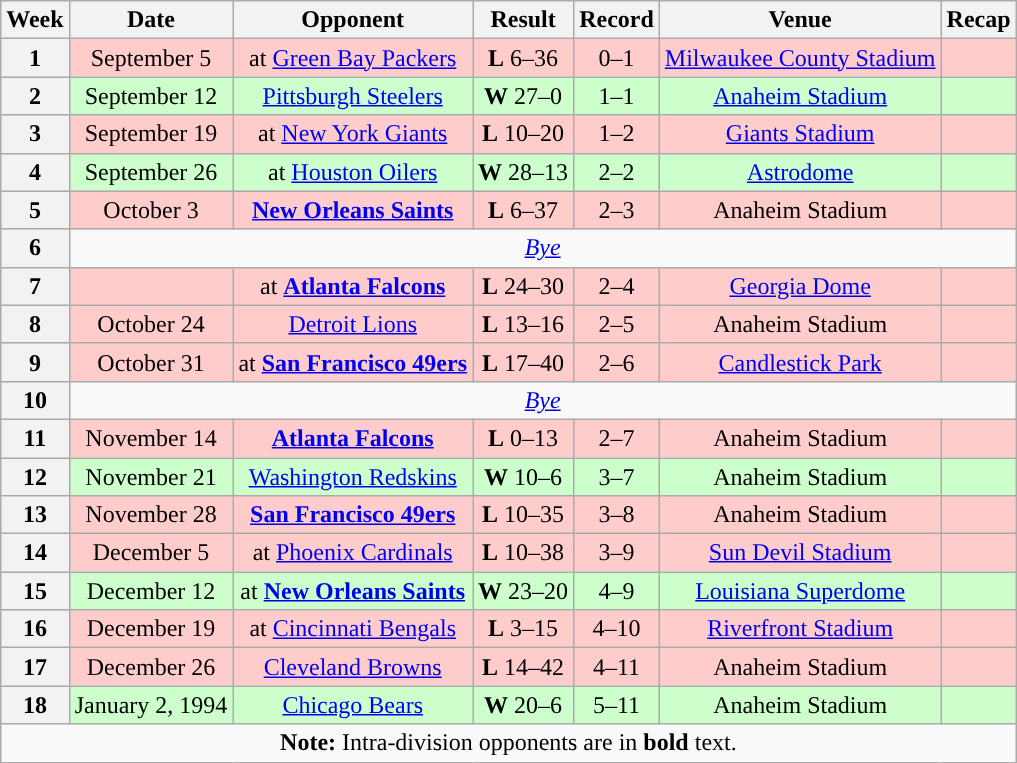<table class="wikitable" style="text-align:center">
<tr>
<th>Week</th>
<th>Date</th>
<th>Opponent</th>
<th>Result</th>
<th>Record</th>
<th>Venue</th>
<th>Recap</th>
</tr>
<tr style="background:#fcc">
<th>1</th>
<td>September 5</td>
<td>at <a href='#'>Green Bay Packers</a></td>
<td><strong>L</strong> 6–36</td>
<td>0–1</td>
<td><a href='#'>Milwaukee County Stadium</a></td>
<td></td>
</tr>
<tr style="background:#cfc">
<th>2</th>
<td>September 12</td>
<td><a href='#'>Pittsburgh Steelers</a></td>
<td><strong>W</strong> 27–0</td>
<td>1–1</td>
<td><a href='#'>Anaheim Stadium</a></td>
<td></td>
</tr>
<tr style="background:#fcc">
<th>3</th>
<td>September 19</td>
<td>at <a href='#'>New York Giants</a></td>
<td><strong>L</strong> 10–20</td>
<td>1–2</td>
<td><a href='#'>Giants Stadium</a></td>
<td></td>
</tr>
<tr style="background:#cfc">
<th>4</th>
<td>September 26</td>
<td>at <a href='#'>Houston Oilers</a></td>
<td><strong>W</strong> 28–13</td>
<td>2–2</td>
<td><a href='#'>Astrodome</a></td>
<td></td>
</tr>
<tr style="background:#fcc">
<th>5</th>
<td>October 3</td>
<td><strong><a href='#'>New Orleans Saints</a></strong></td>
<td><strong>L</strong>  6–37</td>
<td>2–3</td>
<td>Anaheim Stadium</td>
<td></td>
</tr>
<tr align="center">
<th>6</th>
<td colspan=10><em><a href='#'>Bye</a></em></td>
</tr>
<tr style="background:#fcc">
<th>7</th>
<td></td>
<td>at <strong><a href='#'>Atlanta Falcons</a></strong></td>
<td><strong>L</strong> 24–30</td>
<td>2–4</td>
<td><a href='#'>Georgia Dome</a></td>
<td></td>
</tr>
<tr style="background:#fcc">
<th>8</th>
<td>October 24</td>
<td><a href='#'>Detroit Lions</a></td>
<td><strong>L</strong> 13–16</td>
<td>2–5</td>
<td>Anaheim Stadium</td>
<td></td>
</tr>
<tr style="background:#fcc">
<th>9</th>
<td>October 31</td>
<td>at <strong><a href='#'>San Francisco 49ers</a></strong></td>
<td><strong>L</strong> 17–40</td>
<td>2–6</td>
<td><a href='#'>Candlestick Park</a></td>
<td></td>
</tr>
<tr>
<th>10</th>
<td colspan=6><em><a href='#'>Bye</a></em></td>
</tr>
<tr style="background:#fcc">
<th>11</th>
<td>November 14</td>
<td><strong><a href='#'>Atlanta Falcons</a></strong></td>
<td><strong>L</strong> 0–13</td>
<td>2–7</td>
<td>Anaheim Stadium</td>
<td></td>
</tr>
<tr style="background:#cfc">
<th>12</th>
<td>November 21</td>
<td><a href='#'>Washington Redskins</a></td>
<td><strong>W</strong> 10–6</td>
<td>3–7</td>
<td>Anaheim Stadium</td>
<td></td>
</tr>
<tr style="background:#fcc">
<th>13</th>
<td>November 28</td>
<td><strong><a href='#'>San Francisco 49ers</a></strong></td>
<td><strong>L</strong> 10–35</td>
<td>3–8</td>
<td>Anaheim Stadium</td>
<td></td>
</tr>
<tr style="background:#fcc">
<th>14</th>
<td>December 5</td>
<td>at  <a href='#'>Phoenix Cardinals</a></td>
<td><strong>L</strong> 10–38</td>
<td>3–9</td>
<td><a href='#'>Sun Devil Stadium</a></td>
<td></td>
</tr>
<tr style="background:#cfc">
<th>15</th>
<td>December 12</td>
<td>at <strong><a href='#'>New Orleans Saints</a></strong></td>
<td><strong>W</strong> 23–20</td>
<td>4–9</td>
<td><a href='#'>Louisiana Superdome</a></td>
<td></td>
</tr>
<tr style="background:#fcc">
<th>16</th>
<td>December 19</td>
<td>at <a href='#'>Cincinnati Bengals</a></td>
<td><strong>L</strong> 3–15</td>
<td>4–10</td>
<td><a href='#'>Riverfront Stadium</a></td>
<td></td>
</tr>
<tr style="background:#fcc">
<th>17</th>
<td>December 26</td>
<td><a href='#'>Cleveland Browns</a></td>
<td><strong>L</strong> 14–42</td>
<td>4–11</td>
<td>Anaheim Stadium</td>
<td></td>
</tr>
<tr style="background:#cfc">
<th>18</th>
<td>January 2, 1994</td>
<td><a href='#'>Chicago Bears</a></td>
<td><strong>W</strong> 20–6</td>
<td>5–11</td>
<td>Anaheim Stadium</td>
<td></td>
</tr>
<tr>
<td colspan="8"><strong>Note:</strong> Intra-division opponents are in <strong>bold</strong> text.</td>
</tr>
</table>
